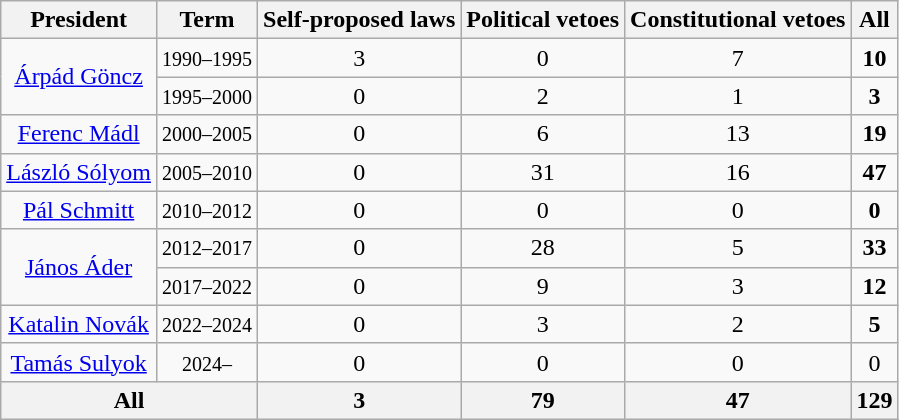<table class="wikitable sortable" style="text-align:center">
<tr>
<th>President</th>
<th>Term</th>
<th>Self-proposed laws</th>
<th>Political vetoes</th>
<th>Constitutional vetoes</th>
<th>All</th>
</tr>
<tr>
<td rowspan=2><a href='#'>Árpád Göncz</a></td>
<td><small>1990–1995</small></td>
<td>3</td>
<td>0</td>
<td>7</td>
<td><strong>10</strong></td>
</tr>
<tr>
<td><small>1995–2000</small></td>
<td>0</td>
<td>2</td>
<td>1</td>
<td><strong>3</strong></td>
</tr>
<tr>
<td><a href='#'>Ferenc Mádl</a></td>
<td><small>2000–2005</small></td>
<td>0</td>
<td>6</td>
<td>13</td>
<td><strong>19</strong></td>
</tr>
<tr>
<td><a href='#'>László Sólyom</a></td>
<td><small>2005–2010</small></td>
<td>0</td>
<td>31</td>
<td>16</td>
<td><strong>47</strong></td>
</tr>
<tr>
<td><a href='#'>Pál Schmitt</a></td>
<td><small>2010–2012</small></td>
<td>0</td>
<td>0</td>
<td>0</td>
<td><strong>0</strong></td>
</tr>
<tr>
<td rowspan=2><a href='#'>János Áder</a></td>
<td><small>2012–2017</small></td>
<td>0</td>
<td>28</td>
<td>5</td>
<td><strong>33</strong></td>
</tr>
<tr>
<td><small>2017–2022</small></td>
<td>0</td>
<td>9</td>
<td>3</td>
<td><strong>12</strong></td>
</tr>
<tr>
<td><a href='#'>Katalin Novák</a></td>
<td><small>2022–2024</small></td>
<td>0</td>
<td>3</td>
<td>2</td>
<td><strong>5</strong></td>
</tr>
<tr>
<td><a href='#'>Tamás Sulyok</a></td>
<td><small>2024–</small></td>
<td>0</td>
<td>0</td>
<td>0</td>
<td>0</td>
</tr>
<tr>
<th colspan=2>All</th>
<th>3</th>
<th>79</th>
<th>47</th>
<th>129</th>
</tr>
</table>
